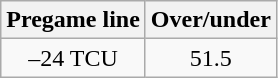<table class="wikitable">
<tr align="center">
<th style=>Pregame line</th>
<th style=>Over/under</th>
</tr>
<tr align="center">
<td>–24 TCU</td>
<td>51.5</td>
</tr>
</table>
